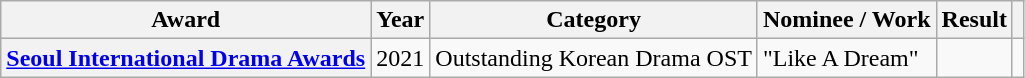<table class="wikitable plainrowheaders">
<tr>
<th scope="col">Award</th>
<th scope="col">Year</th>
<th scope="col">Category</th>
<th scope="col">Nominee / Work</th>
<th scope="col">Result</th>
<th scope="col" class="unsortable"></th>
</tr>
<tr>
<th scope="row"><a href='#'>Seoul International Drama Awards</a></th>
<td style="text-align:center">2021</td>
<td>Outstanding Korean Drama OST</td>
<td>"Like A Dream"</td>
<td></td>
<td style="text-align:center"></td>
</tr>
</table>
